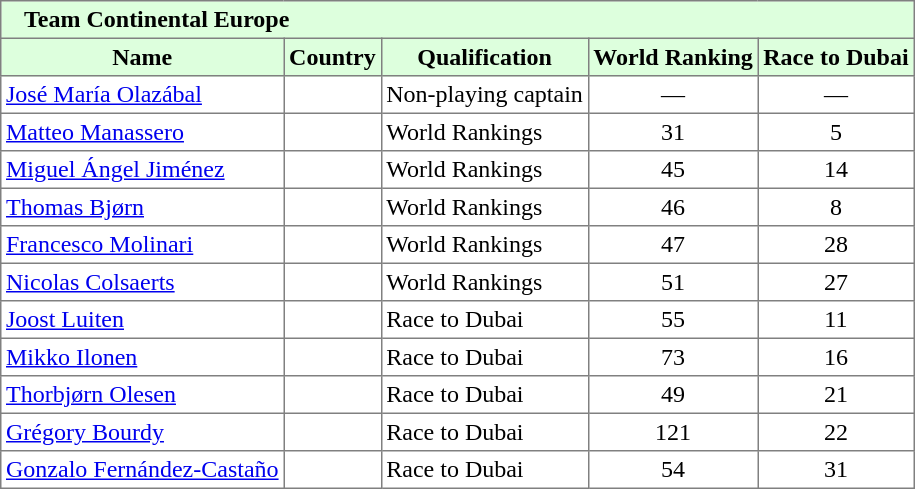<table border="1" cellpadding="3" style="border-collapse: collapse;">
<tr style="background:#dfd;">
<td colspan=5>   <strong>Team Continental Europe</strong></td>
</tr>
<tr style="background:#dfd;">
<th>Name</th>
<th>Country</th>
<th>Qualification</th>
<th>World Ranking</th>
<th>Race to Dubai</th>
</tr>
<tr>
<td><a href='#'>José María Olazábal</a></td>
<td></td>
<td>Non-playing captain</td>
<td style="text-align:center;">—</td>
<td style="text-align:center;">—</td>
</tr>
<tr>
<td><a href='#'>Matteo Manassero</a></td>
<td></td>
<td>World Rankings</td>
<td style="text-align:center;">31</td>
<td style="text-align:center;">5</td>
</tr>
<tr>
<td><a href='#'>Miguel Ángel Jiménez</a></td>
<td></td>
<td>World Rankings</td>
<td style="text-align:center;">45</td>
<td style="text-align:center;">14</td>
</tr>
<tr>
<td><a href='#'>Thomas Bjørn</a></td>
<td></td>
<td>World Rankings</td>
<td style="text-align:center;">46</td>
<td style="text-align:center;">8</td>
</tr>
<tr>
<td><a href='#'>Francesco Molinari</a></td>
<td></td>
<td>World Rankings</td>
<td style="text-align:center;">47</td>
<td style="text-align:center;">28</td>
</tr>
<tr>
<td><a href='#'>Nicolas Colsaerts</a></td>
<td></td>
<td>World Rankings</td>
<td style="text-align:center;">51</td>
<td style="text-align:center;">27</td>
</tr>
<tr>
<td><a href='#'>Joost Luiten</a></td>
<td></td>
<td>Race to Dubai</td>
<td style="text-align:center;">55</td>
<td style="text-align:center;">11</td>
</tr>
<tr>
<td><a href='#'>Mikko Ilonen</a></td>
<td></td>
<td>Race to Dubai</td>
<td style="text-align:center;">73</td>
<td style="text-align:center;">16</td>
</tr>
<tr>
<td><a href='#'>Thorbjørn Olesen</a></td>
<td></td>
<td>Race to Dubai</td>
<td style="text-align:center;">49</td>
<td style="text-align:center;">21</td>
</tr>
<tr>
<td><a href='#'>Grégory Bourdy</a></td>
<td></td>
<td>Race to Dubai</td>
<td style="text-align:center;">121</td>
<td style="text-align:center;">22</td>
</tr>
<tr>
<td><a href='#'>Gonzalo Fernández-Castaño</a></td>
<td></td>
<td>Race to Dubai</td>
<td style="text-align:center;">54</td>
<td style="text-align:center;">31</td>
</tr>
</table>
